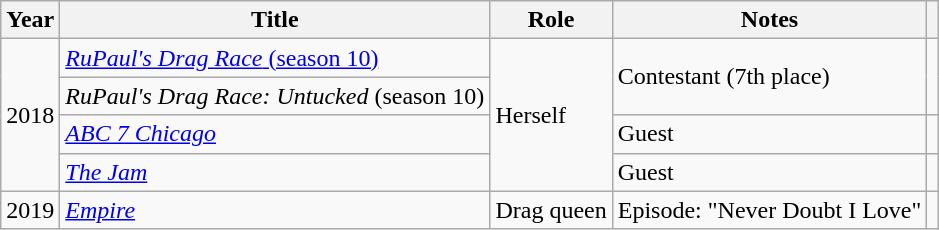<table class="wikitable plainrowheaders sortable">
<tr>
<th scope="col">Year</th>
<th scope="col">Title</th>
<th scope="col">Role</th>
<th scope="col">Notes</th>
<th style="text-align: center;" class="unsortable"></th>
</tr>
<tr>
<td rowspan="4">2018</td>
<td scope="row"><a href='#'><em>RuPaul's Drag Race</em> (season 10)</a></td>
<td rowspan="4">Herself</td>
<td rowspan="2">Contestant (7th place)</td>
<td rowspan="2" style="text-align: center;"></td>
</tr>
<tr>
<td scope="row"><em>RuPaul's Drag Race: Untucked</em> (season 10)</td>
</tr>
<tr>
<td><em><a href='#'>ABC 7 Chicago</a></em></td>
<td>Guest</td>
<td style="text-align: center;"></td>
</tr>
<tr>
<td><em><a href='#'>The Jam</a></em></td>
<td>Guest</td>
<td style="text-align: center;"></td>
</tr>
<tr>
<td>2019</td>
<td><em><a href='#'>Empire</a></em></td>
<td>Drag queen</td>
<td>Episode: "Never Doubt I Love"</td>
<td style="text-align: center;"></td>
</tr>
</table>
